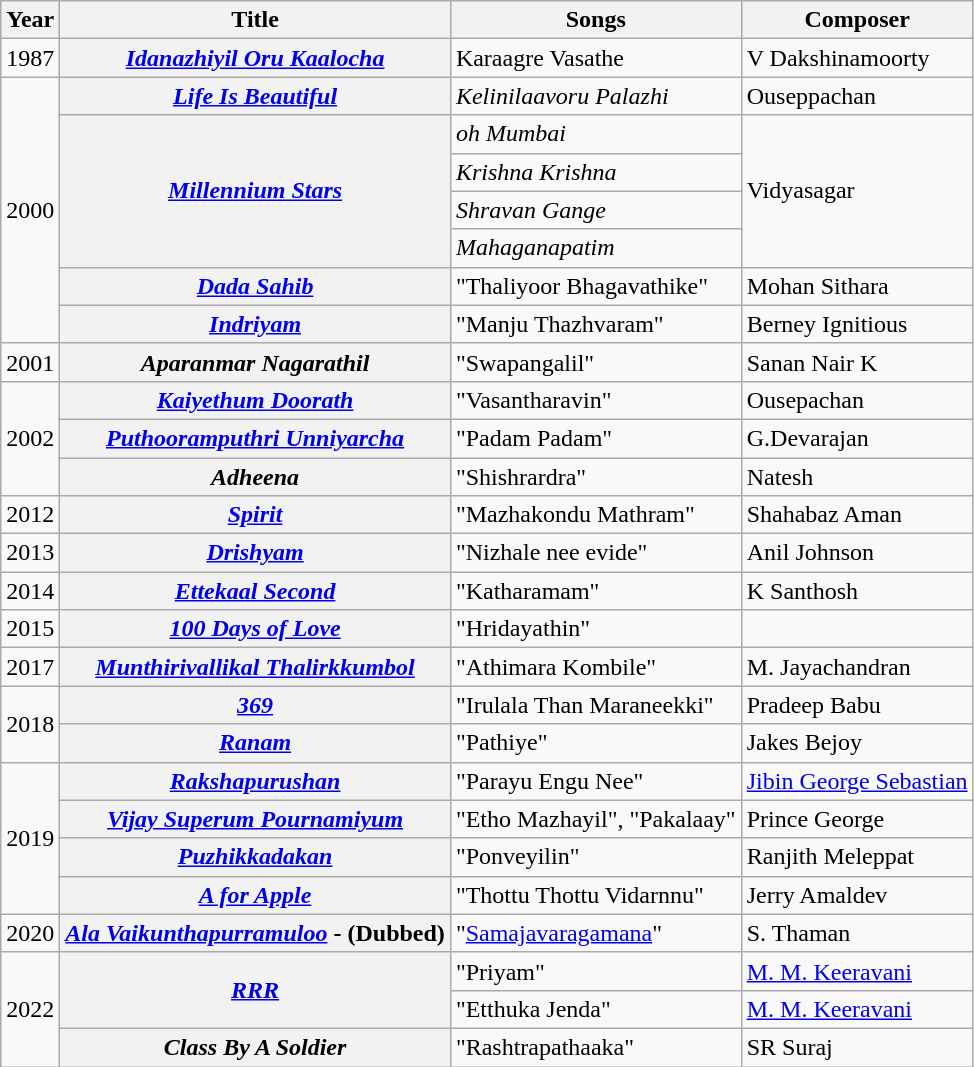<table class="wikitable sortable">
<tr>
<th>Year</th>
<th>Title</th>
<th>Songs</th>
<th>Composer</th>
</tr>
<tr>
<td>1987</td>
<th><em><a href='#'>Idanazhiyil Oru Kaalocha</a></em></th>
<td>Karaagre Vasathe</td>
<td>V Dakshinamoorty</td>
</tr>
<tr>
<td Rowspan=7>2000</td>
<th><em><a href='#'>Life Is Beautiful</a></em></th>
<td><em>Kelinilaavoru Palazhi</em></td>
<td>Ouseppachan</td>
</tr>
<tr>
<th Rowspan=4><em><a href='#'>Millennium Stars</a></em></th>
<td><em>oh Mumbai</em></td>
<td rowspan=4>Vidyasagar</td>
</tr>
<tr>
<td><em>Krishna Krishna</em></td>
</tr>
<tr>
<td><em>Shravan Gange</em></td>
</tr>
<tr>
<td><em>Mahaganapatim</em></td>
</tr>
<tr>
<th><em><a href='#'>Dada Sahib</a></em></th>
<td>"Thaliyoor Bhagavathike"</td>
<td>Mohan Sithara</td>
</tr>
<tr>
<th><em><a href='#'>Indriyam</a></em></th>
<td>"Manju Thazhvaram"</td>
<td>Berney Ignitious</td>
</tr>
<tr>
<td>2001</td>
<th><em>Aparanmar Nagarathil</em></th>
<td>"Swapangalil"</td>
<td>Sanan Nair K</td>
</tr>
<tr>
<td rowspan=3>2002</td>
<th><em><a href='#'>Kaiyethum Doorath</a></em></th>
<td>"Vasantharavin"</td>
<td>Ousepachan</td>
</tr>
<tr>
<th><em><a href='#'>Puthooramputhri Unniyarcha</a></em></th>
<td>"Padam Padam"</td>
<td>G.Devarajan</td>
</tr>
<tr>
<th><em>Adheena</em></th>
<td>"Shishrardra"</td>
<td>Natesh</td>
</tr>
<tr>
<td>2012</td>
<th><em><a href='#'>Spirit</a></em></th>
<td>"Mazhakondu Mathram"</td>
<td>Shahabaz Aman</td>
</tr>
<tr>
<td>2013</td>
<th><em><a href='#'>Drishyam</a></em></th>
<td>"Nizhale nee evide"</td>
<td>Anil Johnson</td>
</tr>
<tr>
<td>2014</td>
<th><em><a href='#'>Ettekaal Second</a></em></th>
<td>"Katharamam"</td>
<td>K Santhosh</td>
</tr>
<tr>
<td>2015</td>
<th><em><a href='#'>100 Days of Love</a></em></th>
<td>"Hridayathin"</td>
<td></td>
</tr>
<tr>
<td>2017</td>
<th><em><a href='#'>Munthirivallikal Thalirkkumbol</a></em></th>
<td>"Athimara Kombile"</td>
<td>M. Jayachandran</td>
</tr>
<tr>
<td rowspan="2">2018</td>
<th><em><a href='#'>369</a></em></th>
<td>"Irulala Than Maraneekki"</td>
<td>Pradeep Babu</td>
</tr>
<tr>
<th><em><a href='#'>Ranam</a></em></th>
<td>"Pathiye"</td>
<td>Jakes Bejoy</td>
</tr>
<tr>
<td rowspan="4">2019</td>
<th><em><a href='#'>Rakshapurushan</a></em></th>
<td>"Parayu Engu Nee"</td>
<td><a href='#'>Jibin George Sebastian</a></td>
</tr>
<tr>
<th><em><a href='#'>Vijay Superum Pournamiyum</a></em></th>
<td>"Etho Mazhayil", "Pakalaay"</td>
<td>Prince George</td>
</tr>
<tr>
<th><em><a href='#'>Puzhikkadakan</a></em></th>
<td>"Ponveyilin"</td>
<td>Ranjith Meleppat</td>
</tr>
<tr>
<th><em><a href='#'>A for Apple</a></em></th>
<td>"Thottu Thottu Vidarnnu"</td>
<td>Jerry Amaldev</td>
</tr>
<tr>
<td>2020</td>
<th><em><a href='#'>Ala Vaikunthapurramuloo</a></em> - (Dubbed)</th>
<td>"<a href='#'>Samajavaragamana</a>"</td>
<td>S. Thaman</td>
</tr>
<tr>
<td rowspan=3>2022</td>
<th rowspan=2><em><a href='#'>RRR</a></em></th>
<td>"Priyam"</td>
<td><a href='#'>M. M. Keeravani</a></td>
</tr>
<tr>
<td>"Etthuka Jenda"</td>
<td><a href='#'>M. M. Keeravani</a></td>
</tr>
<tr>
<th><em>Class By A Soldier</em></th>
<td>"Rashtrapathaaka"</td>
<td>SR Suraj</td>
</tr>
</table>
